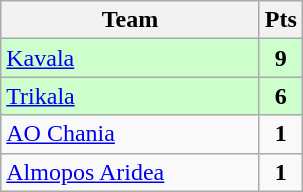<table class="wikitable" style="text-align: center;">
<tr>
<th width=165>Team</th>
<th width=20>Pts</th>
</tr>
<tr bgcolor="#ccffcc">
<td align=left><a href='#'>Kavala</a></td>
<td><strong>9</strong></td>
</tr>
<tr bgcolor="#ccffcc">
<td align=left><a href='#'>Trikala</a></td>
<td><strong>6</strong></td>
</tr>
<tr>
<td align=left><a href='#'>AO Chania</a></td>
<td><strong>1</strong></td>
</tr>
<tr>
<td align=left><a href='#'>Almopos Aridea</a></td>
<td><strong>1</strong></td>
</tr>
</table>
